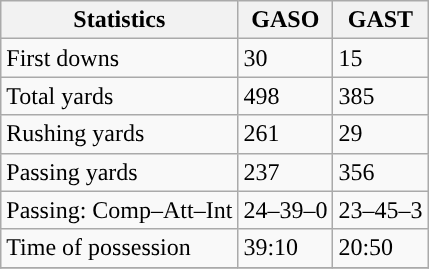<table class="wikitable" style="float: left;">
<tr>
<th>Statistics</th>
<th>GASO</th>
<th>GAST</th>
</tr>
<tr>
<td>First downs</td>
<td>30</td>
<td>15</td>
</tr>
<tr>
<td>Total yards</td>
<td>498</td>
<td>385</td>
</tr>
<tr>
<td>Rushing yards</td>
<td>261</td>
<td>29</td>
</tr>
<tr>
<td>Passing yards</td>
<td>237</td>
<td>356</td>
</tr>
<tr>
<td>Passing: Comp–Att–Int</td>
<td>24–39–0</td>
<td>23–45–3</td>
</tr>
<tr>
<td>Time of possession</td>
<td>39:10</td>
<td>20:50</td>
</tr>
<tr>
</tr>
</table>
